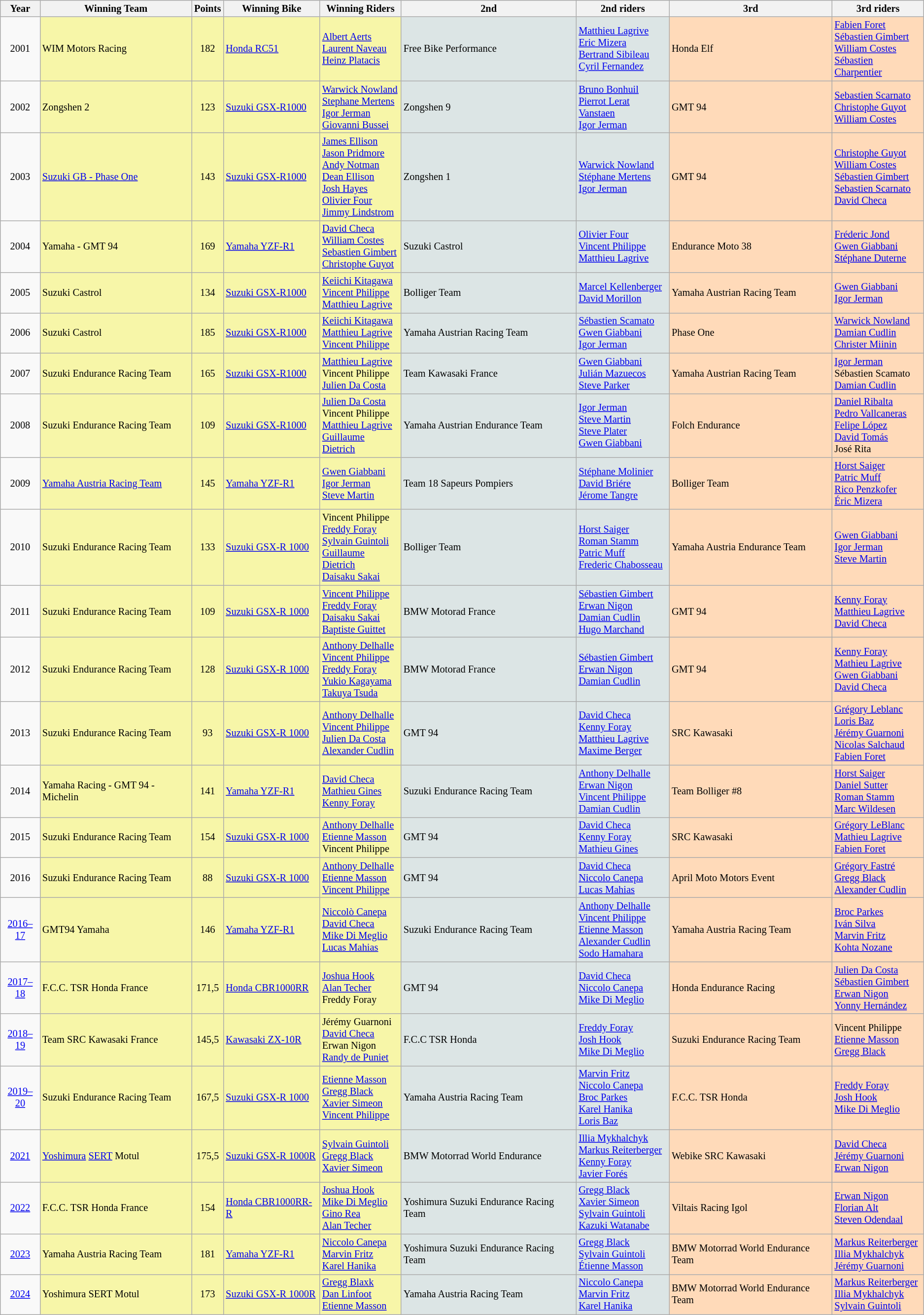<table class="wikitable" style="font-size:85%;">
<tr>
<th>Year</th>
<th>Winning Team</th>
<th>Points</th>
<th>Winning Bike</th>
<th>Winning Riders</th>
<th>2nd</th>
<th>2nd riders</th>
<th>3rd</th>
<th>3rd riders</th>
</tr>
<tr>
<td align=center>2001</td>
<td style="background-color: #F7F6A8;"> WIM Motors Racing</td>
<td style="background-color: #F7F6A8;" align=center>182</td>
<td style="background-color: #F7F6A8;"> <a href='#'>Honda RC51</a></td>
<td style="background-color: #F7F6A8;"> <a href='#'>Albert Aerts</a><br> <a href='#'>Laurent Naveau</a> <br>  <a href='#'>Heinz Platacis</a></td>
<td style="background-color: #DCE5E5;"> Free Bike Performance</td>
<td style="background-color: #DCE5E5;"> <a href='#'>Matthieu Lagrive</a><br> <a href='#'>Eric Mizera</a><br> <a href='#'>Bertrand Sibileau</a><br> <a href='#'>Cyril Fernandez</a></td>
<td style="background-color: #FFDAB9;"> Honda Elf</td>
<td style="background-color: #FFDAB9;"> <a href='#'>Fabien Foret</a><br> <a href='#'>Sébastien Gimbert</a><br> <a href='#'>William Costes</a><br> <a href='#'>Sébastien Charpentier</a></td>
</tr>
<tr>
<td align=center>2002</td>
<td style="background-color: #F7F6A8;"> Zongshen 2</td>
<td style="background-color: #F7F6A8;" align=center>123</td>
<td style="background-color: #F7F6A8;"> <a href='#'>Suzuki GSX-R1000</a></td>
<td style="background-color: #F7F6A8;"> <a href='#'>Warwick Nowland</a><br> <a href='#'>Stephane Mertens</a><br> <a href='#'>Igor Jerman</a><br> <a href='#'>Giovanni Bussei</a></td>
<td style="background-color: #DCE5E5;">Zongshen 9</td>
<td style="background-color: #DCE5E5;"> <a href='#'>Bruno Bonhuil</a><br> <a href='#'>Pierrot Lerat Vanstaen</a><br> <a href='#'>Igor Jerman</a></td>
<td style="background-color: #FFDAB9;"> GMT 94</td>
<td style="background-color: #FFDAB9;"> <a href='#'>Sebastien Scarnato</a><br> <a href='#'>Christophe Guyot</a><br> <a href='#'>William Costes</a></td>
</tr>
<tr>
<td align=center>2003</td>
<td style="background-color: #F7F6A8;"> <a href='#'>Suzuki GB - Phase One</a></td>
<td style="background-color: #F7F6A8;" align=center>143</td>
<td style="background-color: #F7F6A8;"> <a href='#'>Suzuki GSX-R1000</a></td>
<td style="background-color: #F7F6A8;"> <a href='#'>James Ellison</a> <br>  <a href='#'>Jason Pridmore</a><br> <a href='#'>Andy Notman</a><br> <a href='#'>Dean Ellison</a><br> <a href='#'>Josh Hayes</a><br> <a href='#'>Olivier Four</a><br> <a href='#'>Jimmy Lindstrom</a></td>
<td style="background-color: #DCE5E5;"> Zongshen 1</td>
<td style="background-color: #DCE5E5;"> <a href='#'>Warwick Nowland</a><br> <a href='#'>Stéphane Mertens</a><br> <a href='#'>Igor Jerman</a></td>
<td style="background-color: #FFDAB9;"> GMT 94</td>
<td style="background-color: #FFDAB9;"> <a href='#'>Christophe Guyot</a><br> <a href='#'>William Costes</a><br> <a href='#'>Sébastien Gimbert</a><br> <a href='#'>Sebastien Scarnato</a><br> <a href='#'>David Checa</a></td>
</tr>
<tr>
<td align=center>2004</td>
<td style="background-color: #F7F6A8;"> Yamaha - GMT 94</td>
<td style="background-color: #F7F6A8;" align=center>169</td>
<td style="background-color: #F7F6A8;"> <a href='#'>Yamaha YZF-R1</a></td>
<td style="background-color: #F7F6A8;"> <a href='#'>David Checa</a> <br>  <a href='#'>William Costes</a> <br>  <a href='#'>Sebastien Gimbert</a> <br>  <a href='#'>Christophe Guyot</a></td>
<td style="background-color: #DCE5E5;"> Suzuki Castrol</td>
<td style="background-color: #DCE5E5;"> <a href='#'>Olivier Four</a><br> <a href='#'>Vincent Philippe</a><br> <a href='#'>Matthieu Lagrive</a></td>
<td style="background-color: #FFDAB9;"> Endurance Moto 38</td>
<td style="background-color: #FFDAB9;"> <a href='#'>Fréderic Jond</a><br> <a href='#'>Gwen Giabbani</a><br> <a href='#'>Stéphane Duterne</a></td>
</tr>
<tr>
<td align=center>2005</td>
<td style="background-color: #F7F6A8;"> Suzuki Castrol</td>
<td style="background-color: #F7F6A8;" align=center>134</td>
<td style="background-color: #F7F6A8;"> <a href='#'>Suzuki GSX-R1000</a></td>
<td style="background-color: #F7F6A8;"> <a href='#'>Keiichi Kitagawa</a><br> <a href='#'>Vincent Philippe</a><br> <a href='#'>Matthieu Lagrive</a></td>
<td style="background-color: #DCE5E5;"> Bolliger Team</td>
<td style="background-color: #DCE5E5;"> <a href='#'>Marcel Kellenberger</a><br> <a href='#'>David Morillon</a></td>
<td style="background-color: #FFDAB9;"> Yamaha Austrian Racing Team</td>
<td style="background-color: #FFDAB9;"> <a href='#'>Gwen Giabbani</a><br> <a href='#'>Igor Jerman</a></td>
</tr>
<tr>
<td align=center>2006</td>
<td style="background-color: #F7F6A8;"> Suzuki Castrol</td>
<td style="background-color: #F7F6A8;" align=center>185</td>
<td style="background-color: #F7F6A8;"> <a href='#'>Suzuki GSX-R1000</a></td>
<td style="background-color: #F7F6A8;"> <a href='#'>Keiichi Kitagawa</a><br> <a href='#'>Matthieu Lagrive</a> <br>  <a href='#'>Vincent Philippe</a></td>
<td style="background-color: #DCE5E5;"> Yamaha Austrian Racing Team</td>
<td style="background-color: #DCE5E5;"> <a href='#'>Sébastien Scamato</a><br> <a href='#'>Gwen Giabbani</a><br> <a href='#'>Igor Jerman</a></td>
<td style="background-color: #FFDAB9;"> Phase One</td>
<td style="background-color: #FFDAB9;"> <a href='#'>Warwick Nowland</a><br> <a href='#'>Damian Cudlin</a><br> <a href='#'>Christer Miinin</a></td>
</tr>
<tr>
<td align=center>2007</td>
<td style="background-color: #F7F6A8;"> Suzuki Endurance Racing Team</td>
<td style="background-color: #F7F6A8;" align=center>165</td>
<td style="background-color: #F7F6A8;"> <a href='#'>Suzuki GSX-R1000</a></td>
<td style="background-color: #F7F6A8;"><a href='#'>Matthieu Lagrive</a> <br>  Vincent Philippe <br>  <a href='#'>Julien Da Costa</a></td>
<td style="background-color: #DCE5E5;"> Team Kawasaki France</td>
<td style="background-color: #DCE5E5;"><a href='#'>Gwen Giabbani</a> <br>  <a href='#'>Julián Mazuecos</a> <br>  <a href='#'>Steve Parker</a></td>
<td style="background-color: #FFDAB9;"> Yamaha Austrian Racing Team</td>
<td style="background-color: #FFDAB9;"><a href='#'>Igor Jerman</a> <br>  Sébastien Scamato <br>  <a href='#'>Damian Cudlin</a></td>
</tr>
<tr>
<td align=center>2008</td>
<td style="background-color: #F7F6A8;"> Suzuki Endurance Racing Team</td>
<td style="background-color: #F7F6A8;" align=center>109</td>
<td style="background-color: #F7F6A8;"> <a href='#'>Suzuki GSX-R1000</a></td>
<td style="background-color: #F7F6A8;"> <a href='#'>Julien Da Costa</a><br> Vincent Philippe<br> <a href='#'>Matthieu Lagrive</a><br> <a href='#'>Guillaume Dietrich</a></td>
<td style="background-color: #DCE5E5;"> Yamaha Austrian Endurance Team</td>
<td style="background-color: #DCE5E5;"> <a href='#'>Igor Jerman</a> <br>  <a href='#'>Steve Martin</a> <br>  <a href='#'>Steve Plater</a><br>  <a href='#'>Gwen Giabbani</a></td>
<td style="background-color: #FFDAB9;"> Folch Endurance</td>
<td style="background-color: #FFDAB9;"> <a href='#'>Daniel Ribalta</a><br> <a href='#'>Pedro Vallcaneras</a><br> <a href='#'>Felipe López</a><br> <a href='#'>David Tomás</a><br> José Rita</td>
</tr>
<tr>
<td align=center>2009</td>
<td style="background-color: #F7F6A8;"> <a href='#'>Yamaha Austria Racing Team</a></td>
<td style="background-color: #F7F6A8;" align=center>145</td>
<td style="background-color: #F7F6A8;"> <a href='#'>Yamaha YZF-R1</a></td>
<td style="background-color: #F7F6A8;"> <a href='#'>Gwen Giabbani</a><br> <a href='#'>Igor Jerman</a> <br>  <a href='#'>Steve Martin</a></td>
<td style="background-color: #DCE5E5;"> Team 18 Sapeurs Pompiers</td>
<td style="background-color: #DCE5E5;"> <a href='#'>Stéphane Molinier</a><br> <a href='#'>David Briére</a><br> <a href='#'>Jérome Tangre</a></td>
<td style="background-color: #FFDAB9;"> Bolliger Team</td>
<td style="background-color: #FFDAB9;"> <a href='#'>Horst Saiger</a><br> <a href='#'>Patric Muff</a><br> <a href='#'>Rico Penzkofer</a><br> <a href='#'>Éric Mizera</a></td>
</tr>
<tr>
<td align=center>2010</td>
<td style="background-color: #F7F6A8;"> Suzuki Endurance Racing Team</td>
<td style="background-color: #F7F6A8;" align=center>133</td>
<td style="background-color: #F7F6A8;"> <a href='#'>Suzuki GSX-R 1000</a></td>
<td style="background-color: #F7F6A8;"> Vincent Philippe <br>  <a href='#'>Freddy Foray</a><br>  <a href='#'>Sylvain Guintoli</a><br> <a href='#'>Guillaume Dietrich</a><br> <a href='#'>Daisaku Sakai</a></td>
<td style="background-color: #DCE5E5;"> Bolliger Team</td>
<td style="background-color: #DCE5E5;"> <a href='#'>Horst Saiger</a><br> <a href='#'>Roman Stamm</a><br> <a href='#'>Patric Muff</a><br> <a href='#'>Frederic Chabosseau</a></td>
<td style="background-color: #FFDAB9;"> Yamaha Austria Endurance Team</td>
<td style="background-color: #FFDAB9;"> <a href='#'>Gwen Giabbani</a><br> <a href='#'>Igor Jerman</a><br> <a href='#'>Steve Martin</a></td>
</tr>
<tr>
<td align=center>2011</td>
<td style="background-color: #F7F6A8;"> Suzuki Endurance Racing Team</td>
<td style="background-color: #F7F6A8;" align=center>109</td>
<td style="background-color: #F7F6A8;"> <a href='#'>Suzuki GSX-R 1000</a></td>
<td style="background-color: #F7F6A8;"> <a href='#'>Vincent Philippe</a><br> <a href='#'>Freddy Foray</a><br> <a href='#'>Daisaku Sakai</a><br> <a href='#'>Baptiste Guittet</a></td>
<td style="background-color: #DCE5E5;"> BMW Motorad France</td>
<td style="background-color: #DCE5E5;"> <a href='#'>Sébastien Gimbert</a><br> <a href='#'>Erwan Nigon</a><br> <a href='#'>Damian Cudlin</a><br> <a href='#'>Hugo Marchand</a></td>
<td style="background-color: #FFDAB9;"> GMT 94</td>
<td style="background-color: #FFDAB9;"> <a href='#'>Kenny Foray</a><br> <a href='#'>Matthieu Lagrive</a><br> <a href='#'>David Checa</a></td>
</tr>
<tr>
<td align=center>2012</td>
<td style="background-color: #F7F6A8;"> Suzuki Endurance Racing Team</td>
<td style="background-color: #F7F6A8;" align=center>128</td>
<td style="background-color: #F7F6A8;"> <a href='#'>Suzuki GSX-R 1000</a></td>
<td style="background-color: #F7F6A8;"> <a href='#'>Anthony Delhalle</a><br> <a href='#'>Vincent Philippe</a> <br>  <a href='#'>Freddy Foray</a><br> <a href='#'>Yukio Kagayama</a><br> <a href='#'>Takuya Tsuda</a></td>
<td style="background-color: #DCE5E5;"> BMW Motorad France</td>
<td style="background-color: #DCE5E5;"> <a href='#'>Sébastien Gimbert</a><br> <a href='#'>Erwan Nigon</a><br> <a href='#'>Damian Cudlin</a></td>
<td style="background-color: #FFDAB9;"> GMT 94</td>
<td style="background-color: #FFDAB9;"> <a href='#'>Kenny Foray</a><br> <a href='#'>Mathieu Lagrive</a><br> <a href='#'>Gwen Giabbani</a><br> <a href='#'>David Checa</a></td>
</tr>
<tr>
<td align=center>2013</td>
<td style="background-color: #F7F6A8;"> Suzuki Endurance Racing Team</td>
<td style="background-color: #F7F6A8;" align=center>93</td>
<td style="background-color: #F7F6A8;"> <a href='#'>Suzuki GSX-R 1000</a></td>
<td style="background-color: #F7F6A8;"> <a href='#'>Anthony Delhalle</a><br> <a href='#'>Vincent Philippe</a><br> <a href='#'>Julien Da Costa</a><br> <a href='#'>Alexander Cudlin</a></td>
<td style="background-color: #DCE5E5;"> GMT 94</td>
<td style="background-color: #DCE5E5;"> <a href='#'>David Checa</a><br> <a href='#'>Kenny Foray</a><br> <a href='#'>Matthieu Lagrive</a><br> <a href='#'>Maxime Berger</a></td>
<td style="background-color: #FFDAB9;"> SRC Kawasaki</td>
<td style="background-color: #FFDAB9;"> <a href='#'>Grégory Leblanc</a><br> <a href='#'>Loris Baz</a><br> <a href='#'>Jérémy Guarnoni</a><br> <a href='#'>Nicolas Salchaud</a><br> <a href='#'>Fabien Foret</a></td>
</tr>
<tr>
<td align=center>2014</td>
<td style="background-color: #F7F6A8;"> Yamaha Racing - GMT 94 - Michelin</td>
<td style="background-color: #F7F6A8;" align=center>141</td>
<td style="background-color: #F7F6A8;"> <a href='#'>Yamaha YZF-R1</a></td>
<td style="background-color: #F7F6A8;"> <a href='#'>David Checa</a><br> <a href='#'>Mathieu Gines</a> <br>  <a href='#'>Kenny Foray</a></td>
<td style="background-color: #DCE5E5;"> Suzuki Endurance Racing Team</td>
<td style="background-color: #DCE5E5;"> <a href='#'>Anthony Delhalle</a><br> <a href='#'>Erwan Nigon</a><br> <a href='#'>Vincent Philippe</a><br> <a href='#'>Damian Cudlin</a></td>
<td style="background-color: #FFDAB9;"> Team Bolliger #8</td>
<td style="background-color: #FFDAB9;"> <a href='#'>Horst Saiger</a><br> <a href='#'>Daniel Sutter</a><br> <a href='#'>Roman Stamm</a><br> <a href='#'>Marc Wildesen</a></td>
</tr>
<tr>
<td align=center>2015</td>
<td style="background-color: #F7F6A8;"> Suzuki Endurance Racing Team</td>
<td style="background-color: #F7F6A8;" align=center>154</td>
<td style="background-color: #F7F6A8;"> <a href='#'>Suzuki GSX-R 1000</a></td>
<td style="background-color: #F7F6A8;"> <a href='#'>Anthony Delhalle</a><br> <a href='#'>Etienne Masson</a><br>  Vincent Philippe</td>
<td style="background-color: #DCE5E5;"> GMT 94</td>
<td style="background-color: #DCE5E5;"> <a href='#'>David Checa</a><br> <a href='#'>Kenny Foray</a><br> <a href='#'>Mathieu Gines</a></td>
<td style="background-color: #FFDAB9;"> SRC Kawasaki</td>
<td style="background-color: #FFDAB9;"> <a href='#'>Grégory LeBlanc</a><br> <a href='#'>Mathieu Lagrive</a><br> <a href='#'>Fabien Foret</a></td>
</tr>
<tr>
<td align=center>2016</td>
<td style="background-color: #F7F6A8;"> Suzuki Endurance Racing Team</td>
<td style="background-color: #F7F6A8;" align=center>88</td>
<td style="background-color: #F7F6A8;"> <a href='#'>Suzuki GSX-R 1000</a></td>
<td style="background-color: #F7F6A8;"> <a href='#'>Anthony Delhalle</a><br> <a href='#'>Etienne Masson</a><br>  <a href='#'>Vincent Philippe</a></td>
<td style="background-color: #DCE5E5;"> GMT 94</td>
<td style="background-color: #DCE5E5;"> <a href='#'>David Checa</a><br> <a href='#'>Niccolo Canepa</a><br> <a href='#'>Lucas Mahias</a></td>
<td style="background-color: #FFDAB9;"> April Moto Motors Event</td>
<td style="background-color: #FFDAB9;"> <a href='#'>Grégory Fastré</a><br> <a href='#'>Gregg Black</a><br> <a href='#'>Alexander Cudlin</a></td>
</tr>
<tr>
<td align=center><a href='#'>2016–17</a></td>
<td style="background-color: #F7F6A8;">  GMT94 Yamaha</td>
<td style="background-color: #F7F6A8;" align=center>146</td>
<td style="background-color: #F7F6A8;"> <a href='#'>Yamaha YZF-R1</a></td>
<td style="background-color: #F7F6A8;"> <a href='#'>Niccolò Canepa</a><br> <a href='#'>David Checa</a><br> <a href='#'>Mike Di Meglio</a><br> <a href='#'>Lucas Mahias</a></td>
<td style="background-color: #DCE5E5;"> Suzuki Endurance Racing Team</td>
<td style="background-color: #DCE5E5;"> <a href='#'>Anthony Delhalle</a><br> <a href='#'>Vincent Philippe</a><br> <a href='#'>Etienne Masson</a><br> <a href='#'>Alexander Cudlin</a><br> <a href='#'>Sodo Hamahara</a></td>
<td style="background-color: #FFDAB9;"> Yamaha Austria Racing Team</td>
<td style="background-color: #FFDAB9;"> <a href='#'>Broc Parkes</a><br> <a href='#'>Iván Silva</a><br> <a href='#'>Marvin Fritz</a><br> <a href='#'>Kohta Nozane</a></td>
</tr>
<tr>
<td align=center><a href='#'>2017–18</a></td>
<td style="background-color: #F7F6A8;">  F.C.C. TSR Honda France</td>
<td style="background-color: #F7F6A8;" align=center>171,5</td>
<td style="background-color: #F7F6A8;"> <a href='#'>Honda CBR1000RR</a></td>
<td style="background-color: #F7F6A8;"> <a href='#'>Joshua Hook</a><br> <a href='#'>Alan Techer</a><br> Freddy Foray</td>
<td style="background-color: #DCE5E5;"> GMT 94</td>
<td style="background-color: #DCE5E5;"> <a href='#'>David Checa</a><br> <a href='#'>Niccolo Canepa</a><br> <a href='#'>Mike Di Meglio</a></td>
<td style="background-color: #FFDAB9;"> Honda Endurance Racing</td>
<td style="background-color: #FFDAB9;"> <a href='#'>Julien Da Costa</a><br> <a href='#'>Sébastien Gimbert</a><br> <a href='#'>Erwan Nigon</a><br> <a href='#'>Yonny Hernández</a></td>
</tr>
<tr>
<td align=center><a href='#'>2018–19</a></td>
<td style="background-color: #F7F6A8;">  Team SRC Kawasaki France</td>
<td style="background-color: #F7F6A8;" align=center>145,5</td>
<td style="background-color: #F7F6A8;"> <a href='#'>Kawasaki ZX-10R</a></td>
<td style="background-color: #F7F6A8;"> Jérémy Guarnoni<br> <a href='#'>David Checa</a> <br> Erwan Nigon<br> <a href='#'>Randy de Puniet</a></td>
<td style="background-color: #DCE5E5;"> F.C.C TSR Honda</td>
<td style="background-color: #DCE5E5;"> <a href='#'>Freddy Foray</a><br> <a href='#'>Josh Hook</a><br> <a href='#'>Mike Di Meglio</a></td>
<td style="background-color: #FFDAB9;"> Suzuki Endurance Racing Team</td>
<td style="background-color: #FFDAB9;"> Vincent Philippe <br>  <a href='#'>Etienne Masson</a> <br> <a href='#'>Gregg Black</a></td>
</tr>
<tr>
<td align=center><a href='#'>2019–20</a></td>
<td style="background-color: #F7F6A8;"> Suzuki Endurance Racing Team</td>
<td style="background-color: #F7F6A8;" align=center>167,5</td>
<td style="background-color: #F7F6A8;"> <a href='#'>Suzuki GSX-R 1000</a></td>
<td style="background-color: #F7F6A8;"> <a href='#'>Etienne Masson</a> <br>  <a href='#'>Gregg Black</a> <br>  <a href='#'>Xavier Simeon</a> <br>  <a href='#'>Vincent Philippe</a></td>
<td style="background-color: #DCE5E5;"> Yamaha Austria Racing Team</td>
<td style="background-color: #DCE5E5;"> <a href='#'>Marvin Fritz</a> <br>  <a href='#'>Niccolo Canepa</a> <br>  <a href='#'>Broc Parkes</a> <br>  <a href='#'>Karel Hanika</a> <br>  <a href='#'>Loris Baz</a></td>
<td style="background-color: #FFDAB9;"> F.C.C. TSR Honda</td>
<td style="background-color: #FFDAB9;"> <a href='#'>Freddy Foray</a><br> <a href='#'>Josh Hook</a><br> <a href='#'>Mike Di Meglio</a></td>
</tr>
<tr>
<td align=center><a href='#'>2021</a></td>
<td style="background-color: #F7F6A8;"> <a href='#'>Yoshimura</a> <a href='#'>SERT</a> Motul</td>
<td style="background-color: #F7F6A8;" align=center>175,5</td>
<td style="background-color: #F7F6A8;"> <a href='#'>Suzuki GSX-R 1000R</a></td>
<td style="background-color: #F7F6A8;"> <a href='#'>Sylvain Guintoli</a> <br>  <a href='#'>Gregg Black</a> <br>  <a href='#'>Xavier Simeon</a></td>
<td style="background-color: #DCE5E5;"> BMW Motorrad World Endurance</td>
<td style="background-color: #DCE5E5;"> <a href='#'>Illia Mykhalchyk</a> <br>  <a href='#'>Markus Reiterberger</a> <br>  <a href='#'>Kenny Foray</a> <br>  <a href='#'>Javier Forés</a></td>
<td style="background-color: #FFDAB9;"> Webike SRC Kawasaki</td>
<td style="background-color: #FFDAB9;"> <a href='#'>David Checa</a> <br>  <a href='#'>Jérémy Guarnoni</a> <br>  <a href='#'>Erwan Nigon</a></td>
</tr>
<tr>
<td align=center><a href='#'>2022</a></td>
<td style="background-color: #F7F6A8;">  F.C.C. TSR Honda France</td>
<td style="background-color: #F7F6A8;" align=center>154</td>
<td style="background-color: #F7F6A8;"> <a href='#'>Honda CBR1000RR-R</a></td>
<td style="background-color: #F7F6A8;"> <a href='#'>Joshua Hook</a> <br>  <a href='#'>Mike Di Meglio</a> <br>  <a href='#'>Gino Rea</a> <br>  <a href='#'>Alan Techer</a></td>
<td style="background-color: #DCE5E5;"> Yoshimura Suzuki Endurance Racing Team</td>
<td style="background-color: #DCE5E5;"> <a href='#'>Gregg Black</a> <br>  <a href='#'>Xavier Simeon</a> <br>  <a href='#'>Sylvain Guintoli</a> <br>  <a href='#'>Kazuki Watanabe</a></td>
<td style="background-color: #FFDAB9;"> Viltais Racing Igol</td>
<td style="background-color: #FFDAB9;"> <a href='#'>Erwan Nigon</a> <br>  <a href='#'>Florian Alt</a> <br>  <a href='#'>Steven Odendaal</a></td>
</tr>
<tr>
<td align=center><a href='#'>2023</a></td>
<td style="background-color: #F7F6A8;"> Yamaha Austria Racing Team</td>
<td style="background-color: #F7F6A8;" align=center>181</td>
<td style="background-color: #F7F6A8;"> <a href='#'>Yamaha YZF-R1</a></td>
<td style="background-color: #F7F6A8;"> <a href='#'>Niccolo Canepa</a> <br>  <a href='#'>Marvin Fritz</a> <br>  <a href='#'>Karel Hanika</a></td>
<td style="background-color: #DCE5E5;"> Yoshimura Suzuki Endurance Racing Team</td>
<td style="background-color: #DCE5E5;"> <a href='#'>Gregg Black</a> <br>  <a href='#'>Sylvain Guintoli</a> <br>  <a href='#'>Étienne Masson</a></td>
<td style="background-color: #FFDAB9;"> BMW Motorrad World Endurance Team</td>
<td style="background-color: #FFDAB9;"> <a href='#'>Markus Reiterberger</a> <br>  <a href='#'>Illia Mykhalchyk</a> <br>  <a href='#'>Jérémy Guarnoni</a></td>
</tr>
<tr>
<td align=center><a href='#'>2024</a></td>
<td style="background-color: #F7F6A8;"> Yoshimura SERT Motul</td>
<td style="background-color: #F7F6A8;" align=center>173</td>
<td style="background-color: #F7F6A8;"> <a href='#'>Suzuki GSX-R 1000R</a></td>
<td style="background-color: #F7F6A8;"> <a href='#'>Gregg Blaxk</a> <br>  <a href='#'>Dan Linfoot</a> <br>  <a href='#'>Etienne Masson</a></td>
<td style="background-color: #DCE5E5;"> Yamaha Austria Racing Team</td>
<td style="background-color: #DCE5E5;"> <a href='#'>Niccolo Canepa</a> <br>  <a href='#'>Marvin Fritz</a> <br>  <a href='#'>Karel Hanika</a></td>
<td style="background-color: #FFDAB9;"> BMW Motorrad World Endurance Team</td>
<td style="background-color: #FFDAB9;"> <a href='#'>Markus Reiterberger</a> <br>  <a href='#'>Illia Mykhalchyk</a> <br>  <a href='#'>Sylvain Guintoli</a></td>
</tr>
</table>
